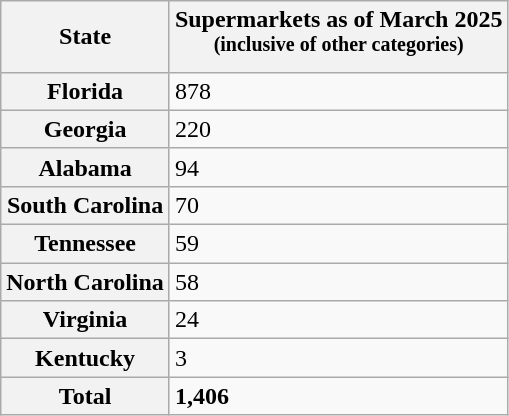<table class="wikitable">
<tr>
<th>State</th>
<th>Supermarkets as of March 2025 <br><sup>(inclusive of other categories)</sup></th>
</tr>
<tr>
<th>Florida</th>
<td>878</td>
</tr>
<tr>
<th>Georgia</th>
<td>220</td>
</tr>
<tr>
<th>Alabama</th>
<td>94</td>
</tr>
<tr>
<th>South Carolina</th>
<td>70</td>
</tr>
<tr>
<th>Tennessee</th>
<td>59</td>
</tr>
<tr>
<th>North Carolina</th>
<td>58</td>
</tr>
<tr>
<th>Virginia</th>
<td>24</td>
</tr>
<tr>
<th>Kentucky</th>
<td>3</td>
</tr>
<tr>
<th>Total</th>
<td><strong>1,406</strong></td>
</tr>
</table>
